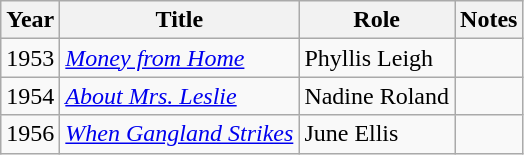<table class="wikitable sortable">
<tr>
<th>Year</th>
<th>Title</th>
<th>Role</th>
<th>Notes</th>
</tr>
<tr>
<td>1953</td>
<td><em><a href='#'>Money from Home</a></em></td>
<td>Phyllis Leigh</td>
<td></td>
</tr>
<tr>
<td>1954</td>
<td><em><a href='#'>About Mrs. Leslie</a></em></td>
<td>Nadine Roland</td>
<td></td>
</tr>
<tr>
<td>1956</td>
<td><em><a href='#'>When Gangland Strikes</a></em></td>
<td>June Ellis</td>
<td></td>
</tr>
</table>
